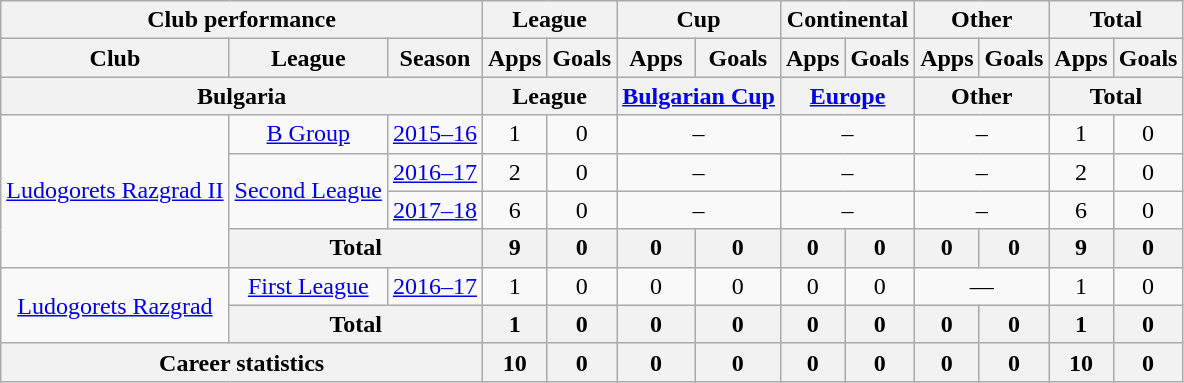<table class="wikitable" style="text-align: center">
<tr>
<th Colspan="3">Club performance</th>
<th Colspan="2">League</th>
<th Colspan="2">Cup</th>
<th Colspan="2">Continental</th>
<th Colspan="2">Other</th>
<th Colspan="3">Total</th>
</tr>
<tr>
<th>Club</th>
<th>League</th>
<th>Season</th>
<th>Apps</th>
<th>Goals</th>
<th>Apps</th>
<th>Goals</th>
<th>Apps</th>
<th>Goals</th>
<th>Apps</th>
<th>Goals</th>
<th>Apps</th>
<th>Goals</th>
</tr>
<tr>
<th Colspan="3">Bulgaria</th>
<th Colspan="2">League</th>
<th Colspan="2"><a href='#'>Bulgarian Cup</a></th>
<th Colspan="2"><a href='#'>Europe</a></th>
<th Colspan="2">Other</th>
<th Colspan="2">Total</th>
</tr>
<tr>
<td rowspan="4" valign="center"><a href='#'>Ludogorets Razgrad II</a></td>
<td rowspan="1"><a href='#'>B Group</a></td>
<td><a href='#'>2015–16</a></td>
<td>1</td>
<td>0</td>
<td colspan="2">–</td>
<td colspan="2">–</td>
<td colspan="2">–</td>
<td>1</td>
<td>0</td>
</tr>
<tr>
<td rowspan="2"><a href='#'>Second League</a></td>
<td><a href='#'>2016–17</a></td>
<td>2</td>
<td>0</td>
<td colspan="2">–</td>
<td colspan="2">–</td>
<td colspan="2">–</td>
<td>2</td>
<td>0</td>
</tr>
<tr>
<td><a href='#'>2017–18</a></td>
<td>6</td>
<td>0</td>
<td colspan="2">–</td>
<td colspan="2">–</td>
<td colspan="2">–</td>
<td>6</td>
<td>0</td>
</tr>
<tr>
<th colspan=2>Total</th>
<th>9</th>
<th>0</th>
<th>0</th>
<th>0</th>
<th>0</th>
<th>0</th>
<th>0</th>
<th>0</th>
<th>9</th>
<th>0</th>
</tr>
<tr>
<td rowspan="2" valign="center"><a href='#'>Ludogorets Razgrad</a></td>
<td rowspan="1"><a href='#'>First League</a></td>
<td><a href='#'>2016–17</a></td>
<td>1</td>
<td>0</td>
<td>0</td>
<td>0</td>
<td>0</td>
<td>0</td>
<td colspan="2">—</td>
<td>1</td>
<td>0</td>
</tr>
<tr>
<th colspan=2>Total</th>
<th>1</th>
<th>0</th>
<th>0</th>
<th>0</th>
<th>0</th>
<th>0</th>
<th>0</th>
<th>0</th>
<th>1</th>
<th>0</th>
</tr>
<tr>
<th colspan="3">Career statistics</th>
<th>10</th>
<th>0</th>
<th>0</th>
<th>0</th>
<th>0</th>
<th>0</th>
<th>0</th>
<th>0</th>
<th>10</th>
<th>0</th>
</tr>
</table>
